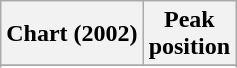<table class="wikitable plainrowheaders sortable" style="text-align:center;">
<tr>
<th scope="col">Chart (2002)</th>
<th scope="col">Peak<br>position</th>
</tr>
<tr>
</tr>
<tr>
</tr>
<tr>
</tr>
<tr>
</tr>
<tr>
</tr>
<tr>
</tr>
<tr>
</tr>
</table>
